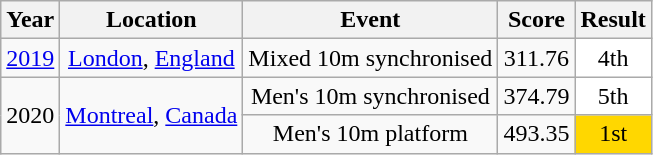<table class="wikitable" style="text-align:center;">
<tr>
<th>Year</th>
<th>Location</th>
<th>Event</th>
<th>Score</th>
<th>Result</th>
</tr>
<tr>
<td><a href='#'>2019</a></td>
<td><a href='#'>London</a>, <a href='#'>England</a></td>
<td>Mixed 10m synchronised</td>
<td>311.76</td>
<td bgcolor="white">4th</td>
</tr>
<tr>
<td rowspan=2>2020</td>
<td rowspan=2><a href='#'>Montreal</a>, <a href='#'>Canada</a></td>
<td>Men's 10m synchronised</td>
<td>374.79</td>
<td bgcolor="white">5th</td>
</tr>
<tr>
<td>Men's 10m platform</td>
<td>493.35</td>
<td bgcolor="gold">1st</td>
</tr>
</table>
